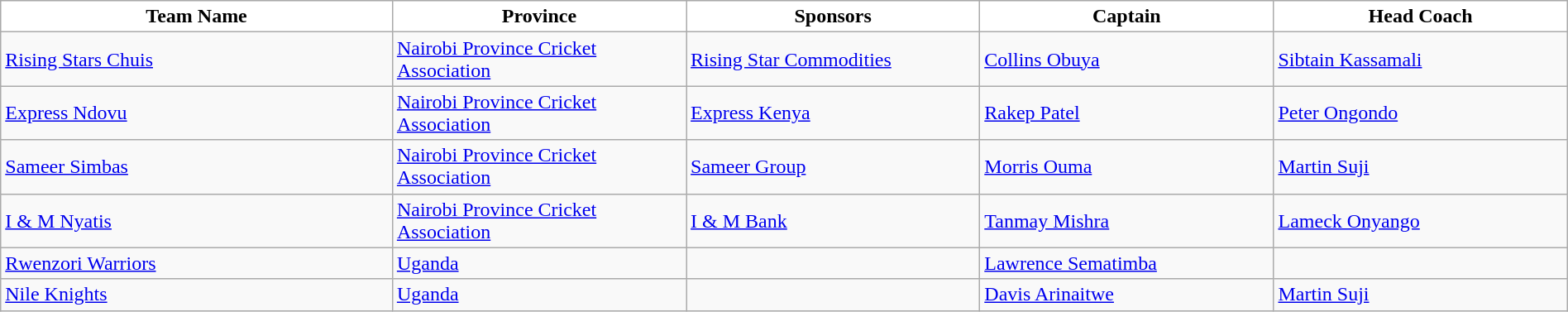<table class="wikitable" style="width:100%;">
<tr>
<th style="background:white; width:12%">Team Name</th>
<th style="background:white; width:9%">Province</th>
<th style="background:white; width:9%">Sponsors</th>
<th style="background:white; width:9%">Captain</th>
<th style="background:white; width:9%">Head Coach</th>
</tr>
<tr>
<td align=left> <a href='#'>Rising Stars Chuis</a></td>
<td><a href='#'>Nairobi Province Cricket Association</a></td>
<td><a href='#'>Rising Star Commodities</a></td>
<td align=left> <a href='#'>Collins Obuya</a></td>
<td align=left> <a href='#'>Sibtain Kassamali</a></td>
</tr>
<tr>
<td align=left> <a href='#'>Express Ndovu</a></td>
<td><a href='#'>Nairobi Province Cricket Association</a></td>
<td><a href='#'>Express Kenya</a></td>
<td align=left> <a href='#'>Rakep Patel</a></td>
<td align=left> <a href='#'>Peter Ongondo</a></td>
</tr>
<tr>
<td align=left> <a href='#'>Sameer Simbas</a></td>
<td><a href='#'>Nairobi Province Cricket Association</a></td>
<td><a href='#'>Sameer Group</a></td>
<td align=left> <a href='#'>Morris Ouma</a></td>
<td align=left> <a href='#'>Martin Suji</a></td>
</tr>
<tr>
<td align=left> <a href='#'>I & M Nyatis</a></td>
<td><a href='#'>Nairobi Province Cricket Association</a></td>
<td><a href='#'>I & M Bank</a></td>
<td align=left> <a href='#'>Tanmay Mishra</a></td>
<td align=left> <a href='#'>Lameck Onyango</a></td>
</tr>
<tr>
<td align=left> <a href='#'>Rwenzori Warriors</a></td>
<td><a href='#'>Uganda</a></td>
<td></td>
<td align=left> <a href='#'>Lawrence Sematimba</a></td>
<td align=left></td>
</tr>
<tr>
<td align=left> <a href='#'>Nile Knights</a></td>
<td><a href='#'>Uganda</a></td>
<td></td>
<td align=left> <a href='#'>Davis Arinaitwe</a></td>
<td align=left><a href='#'>Martin Suji</a></td>
</tr>
</table>
